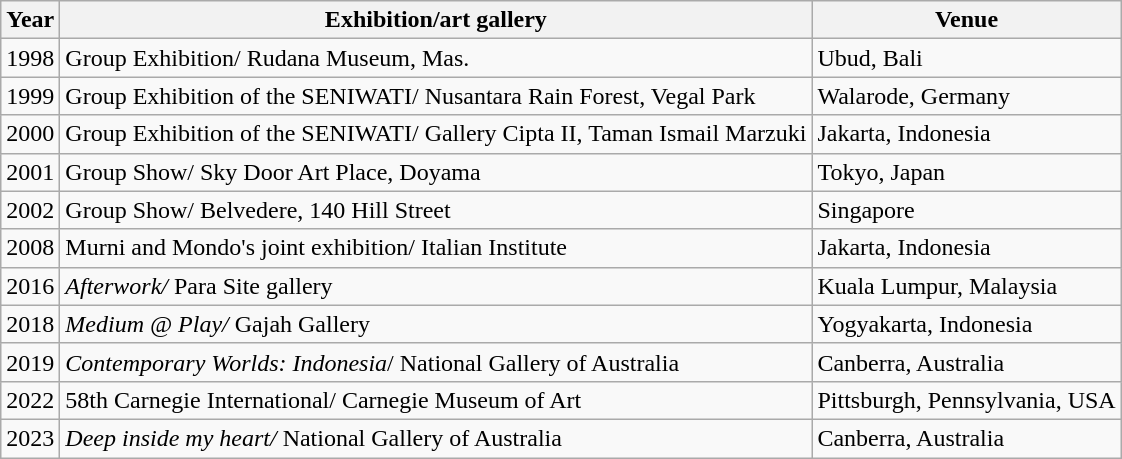<table class="wikitable">
<tr>
<th>Year</th>
<th>Exhibition/art gallery</th>
<th>Venue</th>
</tr>
<tr>
<td>1998</td>
<td>Group Exhibition/ Rudana Museum, Mas.</td>
<td>Ubud, Bali</td>
</tr>
<tr>
<td>1999</td>
<td>Group Exhibition of the SENIWATI/ Nusantara Rain Forest, Vegal Park</td>
<td>Walarode, Germany</td>
</tr>
<tr>
<td>2000</td>
<td>Group Exhibition of the SENIWATI/ Gallery Cipta II, Taman Ismail Marzuki</td>
<td>Jakarta, Indonesia</td>
</tr>
<tr>
<td>2001</td>
<td>Group Show/ Sky Door Art Place, Doyama</td>
<td>Tokyo, Japan</td>
</tr>
<tr>
<td>2002</td>
<td>Group Show/ Belvedere, 140 Hill Street</td>
<td>Singapore</td>
</tr>
<tr>
<td>2008</td>
<td>Murni and Mondo's joint exhibition/ Italian Institute</td>
<td>Jakarta, Indonesia</td>
</tr>
<tr>
<td>2016</td>
<td><em>Afterwork/</em> Para Site gallery</td>
<td>Kuala Lumpur, Malaysia</td>
</tr>
<tr>
<td>2018</td>
<td><em>Medium @ Play/</em> Gajah Gallery</td>
<td>Yogyakarta, Indonesia</td>
</tr>
<tr>
<td>2019</td>
<td><em>Contemporary Worlds: Indonesia</em>/ National Gallery of Australia</td>
<td>Canberra, Australia</td>
</tr>
<tr>
<td>2022</td>
<td>58th Carnegie International/ Carnegie Museum of Art</td>
<td>Pittsburgh, Pennsylvania, USA</td>
</tr>
<tr>
<td>2023</td>
<td><em>Deep inside my heart/</em> National Gallery of Australia</td>
<td>Canberra, Australia</td>
</tr>
</table>
